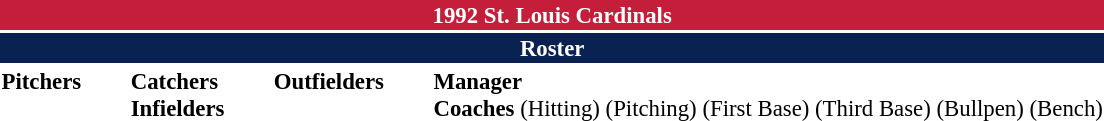<table class="toccolours" style="font-size: 95%;">
<tr>
<th colspan="10" style="background-color: #c41e3a; color: white; text-align: center;">1992 St. Louis Cardinals</th>
</tr>
<tr>
<td colspan="10" style="background-color: #0a2252; color: white; text-align: center;"><strong>Roster</strong></td>
</tr>
<tr>
<td valign="top"><strong>Pitchers</strong><br>













</td>
<td width="25px"></td>
<td valign="top"><strong>Catchers</strong><br>

<strong>Infielders</strong>














</td>
<td width="25px"></td>
<td valign="top"><strong>Outfielders</strong><br>





</td>
<td width="25px"></td>
<td valign="top"><strong>Manager</strong><br>
<strong>Coaches</strong>
 (Hitting)
 (Pitching)
 (First Base)
 (Third Base)
 (Bullpen)
 (Bench)</td>
</tr>
</table>
